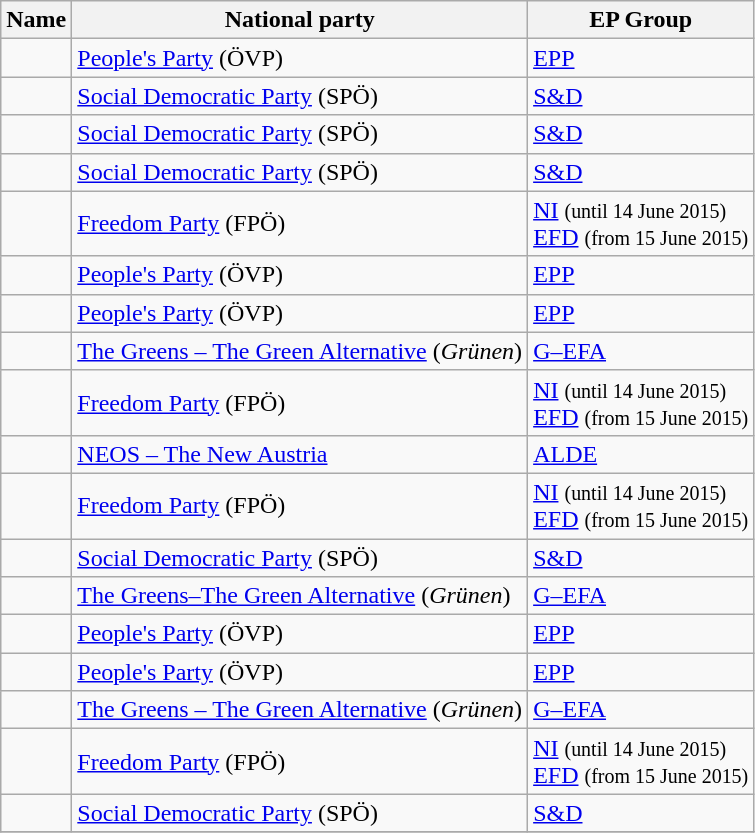<table class="wikitable sortable">
<tr>
<th>Name</th>
<th>National party</th>
<th>EP Group</th>
</tr>
<tr>
<td></td>
<td> <a href='#'>People's Party</a> (ÖVP)</td>
<td> <a href='#'>EPP</a></td>
</tr>
<tr>
<td></td>
<td> <a href='#'>Social Democratic Party</a> (SPÖ)</td>
<td> <a href='#'>S&D</a></td>
</tr>
<tr>
<td></td>
<td> <a href='#'>Social Democratic Party</a> (SPÖ)</td>
<td> <a href='#'>S&D</a></td>
</tr>
<tr>
<td></td>
<td> <a href='#'>Social Democratic Party</a>  (SPÖ)</td>
<td> <a href='#'>S&D</a></td>
</tr>
<tr>
<td></td>
<td> <a href='#'>Freedom Party</a> (FPÖ)</td>
<td> <a href='#'>NI</a> <small>(until 14 June 2015)</small><br> <a href='#'>EFD</a> <small>(from 15 June 2015)</small></td>
</tr>
<tr>
<td></td>
<td> <a href='#'>People's Party</a> (ÖVP)</td>
<td> <a href='#'>EPP</a></td>
</tr>
<tr>
<td></td>
<td> <a href='#'>People's Party</a> (ÖVP)</td>
<td> <a href='#'>EPP</a></td>
</tr>
<tr>
<td></td>
<td> <a href='#'>The Greens – The Green Alternative</a> (<em>Grünen</em>)</td>
<td> <a href='#'>G–EFA</a></td>
</tr>
<tr>
<td></td>
<td> <a href='#'>Freedom Party</a> (FPÖ)</td>
<td> <a href='#'>NI</a> <small>(until 14 June 2015)</small><br> <a href='#'>EFD</a> <small>(from 15 June 2015)</small></td>
</tr>
<tr>
<td></td>
<td> <a href='#'>NEOS – The New Austria</a></td>
<td> <a href='#'>ALDE</a></td>
</tr>
<tr>
<td></td>
<td> <a href='#'>Freedom Party</a> (FPÖ)</td>
<td> <a href='#'>NI</a> <small>(until 14 June 2015)</small><br> <a href='#'>EFD</a> <small>(from 15 June 2015)</small></td>
</tr>
<tr>
<td></td>
<td> <a href='#'>Social Democratic Party</a> (SPÖ)</td>
<td> <a href='#'>S&D</a></td>
</tr>
<tr>
<td></td>
<td> <a href='#'>The Greens–The Green Alternative</a> (<em>Grünen</em>)</td>
<td> <a href='#'>G–EFA</a></td>
</tr>
<tr>
<td></td>
<td> <a href='#'>People's Party</a> (ÖVP)</td>
<td> <a href='#'>EPP</a></td>
</tr>
<tr>
<td></td>
<td> <a href='#'>People's Party</a> (ÖVP)</td>
<td> <a href='#'>EPP</a></td>
</tr>
<tr>
<td></td>
<td> <a href='#'>The Greens – The Green Alternative</a> (<em>Grünen</em>)</td>
<td> <a href='#'>G–EFA</a></td>
</tr>
<tr>
<td></td>
<td> <a href='#'>Freedom Party</a> (FPÖ)</td>
<td> <a href='#'>NI</a> <small>(until 14 June 2015)</small><br> <a href='#'>EFD</a> <small>(from 15 June 2015)</small></td>
</tr>
<tr>
<td></td>
<td> <a href='#'>Social Democratic Party</a> (SPÖ)</td>
<td> <a href='#'>S&D</a></td>
</tr>
<tr>
</tr>
</table>
